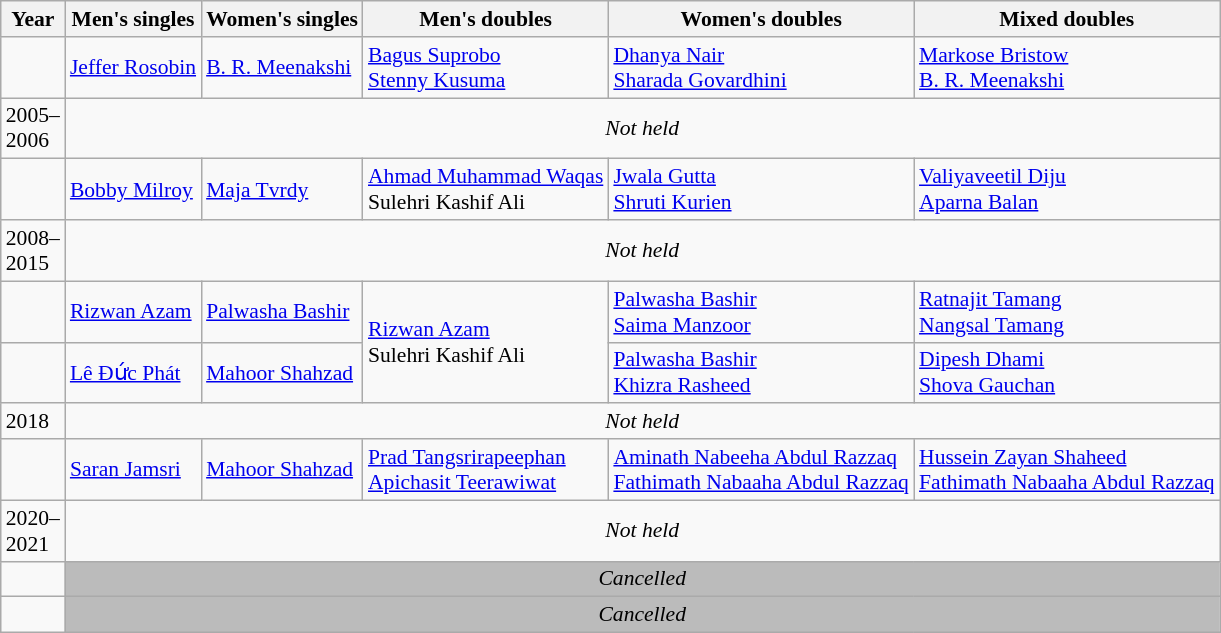<table class=wikitable style="font-size:90%;">
<tr>
<th>Year</th>
<th>Men's singles</th>
<th>Women's singles</th>
<th>Men's doubles</th>
<th>Women's doubles</th>
<th>Mixed doubles</th>
</tr>
<tr>
<td></td>
<td> <a href='#'>Jeffer Rosobin</a></td>
<td> <a href='#'>B. R. Meenakshi</a></td>
<td> <a href='#'>Bagus Suprobo</a><br> <a href='#'>Stenny Kusuma</a></td>
<td> <a href='#'>Dhanya Nair</a><br> <a href='#'>Sharada Govardhini</a></td>
<td> <a href='#'>Markose Bristow</a><br> <a href='#'>B. R. Meenakshi</a></td>
</tr>
<tr>
<td>2005–<br>2006</td>
<td colspan=5 align=center><em>Not held</em></td>
</tr>
<tr>
<td></td>
<td> <a href='#'>Bobby Milroy</a></td>
<td> <a href='#'>Maja Tvrdy</a></td>
<td> <a href='#'>Ahmad Muhammad Waqas</a><br> Sulehri Kashif Ali</td>
<td> <a href='#'>Jwala Gutta</a><br> <a href='#'>Shruti Kurien</a></td>
<td> <a href='#'>Valiyaveetil Diju</a><br> <a href='#'>Aparna Balan</a></td>
</tr>
<tr>
<td>2008–<br> 2015</td>
<td colspan=5 align=center><em>Not held</em></td>
</tr>
<tr>
<td></td>
<td> <a href='#'>Rizwan Azam</a></td>
<td> <a href='#'>Palwasha Bashir</a></td>
<td rowspan=2> <a href='#'>Rizwan Azam</a><br> Sulehri Kashif Ali</td>
<td> <a href='#'>Palwasha Bashir</a><br> <a href='#'>Saima Manzoor</a></td>
<td> <a href='#'>Ratnajit Tamang</a><br> <a href='#'>Nangsal Tamang</a></td>
</tr>
<tr>
<td></td>
<td> <a href='#'>Lê Đức Phát</a></td>
<td> <a href='#'>Mahoor Shahzad</a></td>
<td> <a href='#'>Palwasha Bashir</a><br> <a href='#'>Khizra Rasheed</a></td>
<td> <a href='#'>Dipesh Dhami</a><br> <a href='#'>Shova Gauchan</a></td>
</tr>
<tr>
<td>2018</td>
<td colspan=5 align=center><em>Not held</em></td>
</tr>
<tr>
<td></td>
<td> <a href='#'>Saran Jamsri</a></td>
<td> <a href='#'>Mahoor Shahzad</a></td>
<td> <a href='#'>Prad Tangsrirapeephan</a><br> <a href='#'>Apichasit Teerawiwat</a></td>
<td> <a href='#'>Aminath Nabeeha Abdul Razzaq</a><br> <a href='#'>Fathimath Nabaaha Abdul Razzaq</a></td>
<td> <a href='#'>Hussein Zayan Shaheed</a><br> <a href='#'>Fathimath Nabaaha Abdul Razzaq</a></td>
</tr>
<tr>
<td>2020–<br> 2021</td>
<td colspan=5 align=center><em>Not held</em></td>
</tr>
<tr>
<td></td>
<td align="center" bgcolor="#BBBBBB" colspan="5"><em>Cancelled</em></td>
</tr>
<tr>
<td></td>
<td align="center" bgcolor="#BBBBBB" colspan="5"><em>Cancelled</em></td>
</tr>
</table>
